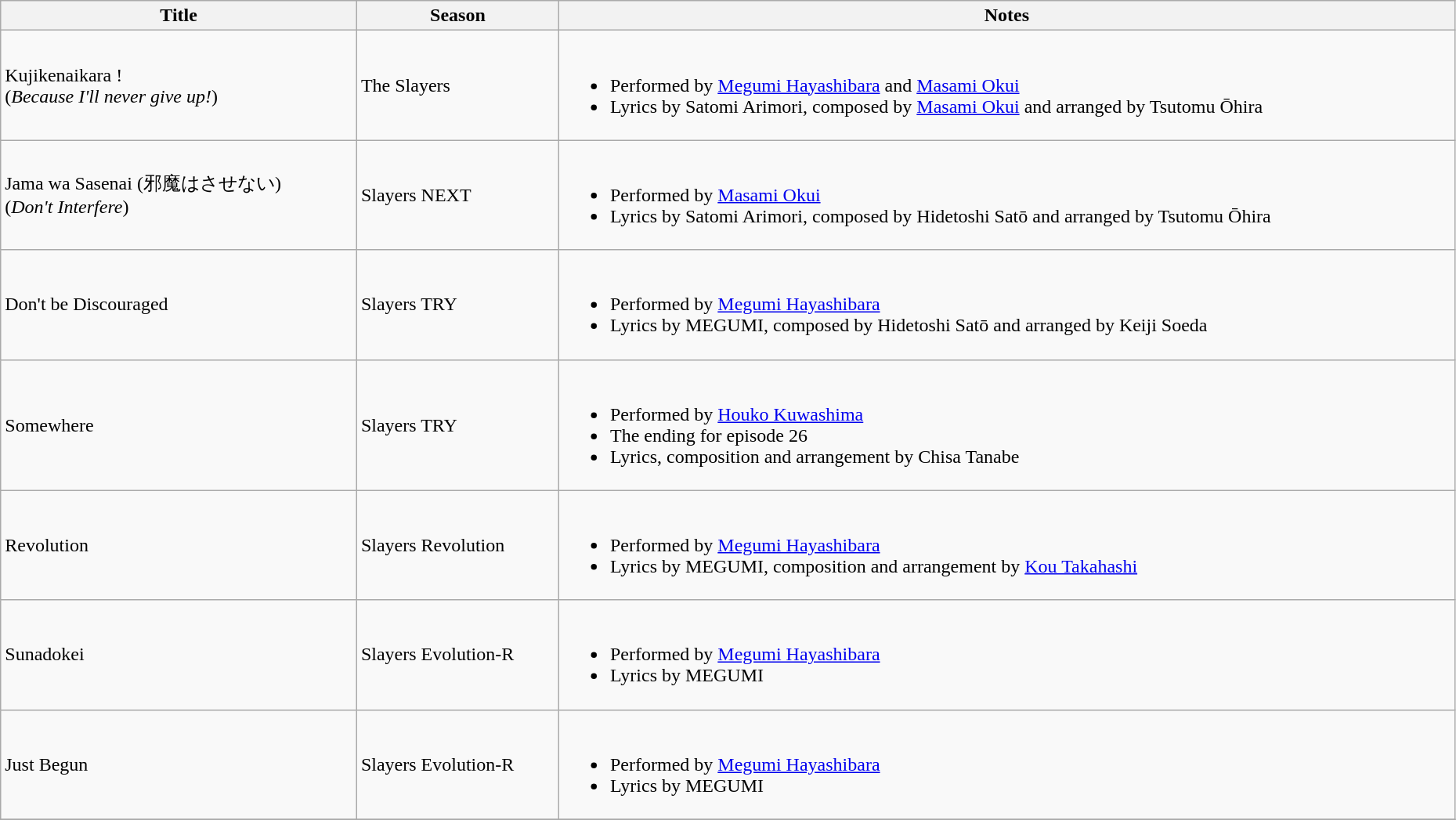<table class="wikitable" width=98%>
<tr>
<th>Title</th>
<th>Season</th>
<th>Notes</th>
</tr>
<tr>
<td>Kujikenaikara !<br>(<em>Because I'll never give up!</em>)</td>
<td>The Slayers</td>
<td><br><ul><li>Performed by <a href='#'>Megumi Hayashibara</a> and <a href='#'>Masami Okui</a></li><li>Lyrics by Satomi Arimori, composed by <a href='#'>Masami Okui</a> and arranged by Tsutomu Ōhira</li></ul></td>
</tr>
<tr>
<td>Jama wa Sasenai (邪魔はさせない)<br>(<em>Don't Interfere</em>)</td>
<td>Slayers NEXT</td>
<td><br><ul><li>Performed by <a href='#'>Masami Okui</a></li><li>Lyrics by Satomi Arimori, composed by Hidetoshi Satō and arranged by Tsutomu Ōhira</li></ul></td>
</tr>
<tr>
<td>Don't be Discouraged</td>
<td>Slayers TRY</td>
<td><br><ul><li>Performed by <a href='#'>Megumi Hayashibara</a></li><li>Lyrics by MEGUMI, composed by Hidetoshi Satō and arranged by Keiji Soeda</li></ul></td>
</tr>
<tr>
<td>Somewhere</td>
<td>Slayers TRY</td>
<td><br><ul><li>Performed by <a href='#'>Houko Kuwashima</a></li><li>The ending for episode 26</li><li>Lyrics, composition and arrangement by Chisa Tanabe</li></ul></td>
</tr>
<tr>
<td>Revolution</td>
<td>Slayers Revolution</td>
<td><br><ul><li>Performed by <a href='#'>Megumi Hayashibara</a></li><li>Lyrics by MEGUMI, composition and arrangement by <a href='#'>Kou Takahashi</a></li></ul></td>
</tr>
<tr>
<td>Sunadokei</td>
<td>Slayers Evolution-R</td>
<td><br><ul><li>Performed by <a href='#'>Megumi Hayashibara</a></li><li>Lyrics by MEGUMI</li></ul></td>
</tr>
<tr>
<td>Just Begun</td>
<td>Slayers Evolution-R</td>
<td><br><ul><li>Performed by <a href='#'>Megumi Hayashibara</a></li><li>Lyrics by MEGUMI</li></ul></td>
</tr>
<tr>
</tr>
</table>
